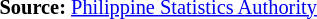<table style="font-size:85%;" '|>
<tr>
<td><br><p>
<strong>Source:</strong> <a href='#'>Philippine Statistics Authority</a>
</p></td>
</tr>
</table>
